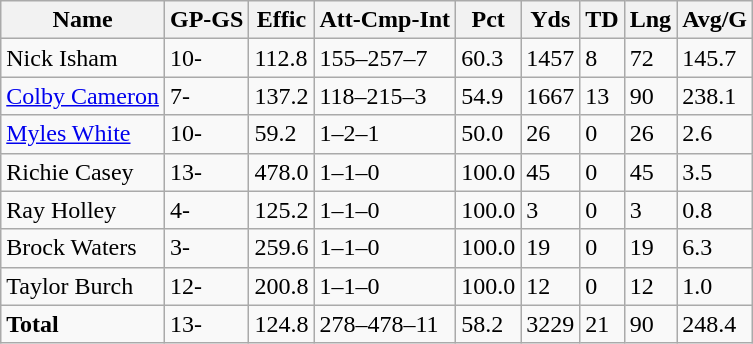<table class="wikitable" style="white-space:nowrap;">
<tr>
<th>Name</th>
<th>GP-GS</th>
<th>Effic</th>
<th>Att-Cmp-Int</th>
<th>Pct</th>
<th>Yds</th>
<th>TD</th>
<th>Lng</th>
<th>Avg/G</th>
</tr>
<tr>
<td>Nick Isham</td>
<td>10-</td>
<td>112.8</td>
<td>155–257–7</td>
<td>60.3</td>
<td>1457</td>
<td>8</td>
<td>72</td>
<td>145.7</td>
</tr>
<tr>
<td><a href='#'>Colby Cameron</a></td>
<td>7-</td>
<td>137.2</td>
<td>118–215–3</td>
<td>54.9</td>
<td>1667</td>
<td>13</td>
<td>90</td>
<td>238.1</td>
</tr>
<tr>
<td><a href='#'>Myles White</a></td>
<td>10-</td>
<td>59.2</td>
<td>1–2–1</td>
<td>50.0</td>
<td>26</td>
<td>0</td>
<td>26</td>
<td>2.6</td>
</tr>
<tr>
<td>Richie Casey</td>
<td>13-</td>
<td>478.0</td>
<td>1–1–0</td>
<td>100.0</td>
<td>45</td>
<td>0</td>
<td>45</td>
<td>3.5</td>
</tr>
<tr>
<td>Ray Holley</td>
<td>4-</td>
<td>125.2</td>
<td>1–1–0</td>
<td>100.0</td>
<td>3</td>
<td>0</td>
<td>3</td>
<td>0.8</td>
</tr>
<tr>
<td>Brock Waters</td>
<td>3-</td>
<td>259.6</td>
<td>1–1–0</td>
<td>100.0</td>
<td>19</td>
<td>0</td>
<td>19</td>
<td>6.3</td>
</tr>
<tr>
<td>Taylor Burch</td>
<td>12-</td>
<td>200.8</td>
<td>1–1–0</td>
<td>100.0</td>
<td>12</td>
<td>0</td>
<td>12</td>
<td>1.0</td>
</tr>
<tr>
<td><strong>Total</strong></td>
<td>13-</td>
<td>124.8</td>
<td>278–478–11</td>
<td>58.2</td>
<td>3229</td>
<td>21</td>
<td>90</td>
<td>248.4</td>
</tr>
</table>
